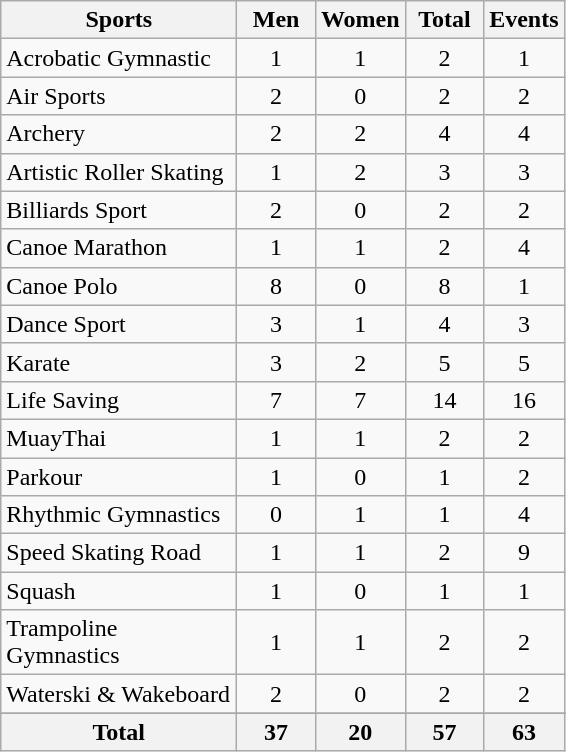<table class="wikitable sortable" style="text-align:center;">
<tr>
<th width=150>Sports</th>
<th width=45>Men</th>
<th width=45>Women</th>
<th width=45>Total</th>
<th width=45>Events</th>
</tr>
<tr>
<td align=left>Acrobatic Gymnastic</td>
<td>1</td>
<td>1</td>
<td>2</td>
<td>1</td>
</tr>
<tr>
<td align=left>Air Sports</td>
<td>2</td>
<td>0</td>
<td>2</td>
<td>2</td>
</tr>
<tr>
<td align=left>Archery</td>
<td>2</td>
<td>2</td>
<td>4</td>
<td>4</td>
</tr>
<tr>
<td align=left>Artistic Roller Skating</td>
<td>1</td>
<td>2</td>
<td>3</td>
<td>3</td>
</tr>
<tr>
<td align=left>Billiards Sport</td>
<td>2</td>
<td>0</td>
<td>2</td>
<td>2</td>
</tr>
<tr>
<td align=left>Canoe Marathon</td>
<td>1</td>
<td>1</td>
<td>2</td>
<td>4</td>
</tr>
<tr>
<td align=left>Canoe Polo</td>
<td>8</td>
<td>0</td>
<td>8</td>
<td>1</td>
</tr>
<tr>
<td align=left>Dance Sport</td>
<td>3</td>
<td>1</td>
<td>4</td>
<td>3</td>
</tr>
<tr>
<td align=left>Karate</td>
<td>3</td>
<td>2</td>
<td>5</td>
<td>5</td>
</tr>
<tr>
<td align=left>Life Saving</td>
<td>7</td>
<td>7</td>
<td>14</td>
<td>16</td>
</tr>
<tr>
<td align=left>MuayThai</td>
<td>1</td>
<td>1</td>
<td>2</td>
<td>2</td>
</tr>
<tr>
<td align=left>Parkour</td>
<td>1</td>
<td>0</td>
<td>1</td>
<td>2</td>
</tr>
<tr>
<td align=left>Rhythmic Gymnastics</td>
<td>0</td>
<td>1</td>
<td>1</td>
<td>4</td>
</tr>
<tr>
<td align=left>Speed Skating Road</td>
<td>1</td>
<td>1</td>
<td>2</td>
<td>9</td>
</tr>
<tr>
<td align=left>Squash</td>
<td>1</td>
<td>0</td>
<td>1</td>
<td>1</td>
</tr>
<tr>
<td align=left>Trampoline Gymnastics</td>
<td>1</td>
<td>1</td>
<td>2</td>
<td>2</td>
</tr>
<tr>
<td align=left>Waterski & Wakeboard</td>
<td>2</td>
<td>0</td>
<td>2</td>
<td>2</td>
</tr>
<tr>
</tr>
<tr class="sortbottom">
<th>Total</th>
<th>37</th>
<th>20</th>
<th>57</th>
<th>63</th>
</tr>
</table>
